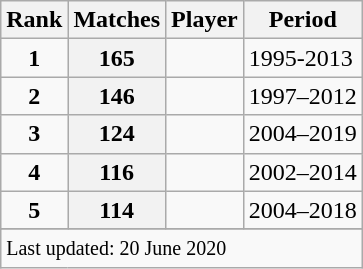<table class="wikitable plainrowheaders sortable">
<tr>
<th scope=col>Rank</th>
<th scope=col>Matches</th>
<th scope=col>Player</th>
<th scope=col>Period</th>
</tr>
<tr>
<td align=center><strong>1</strong></td>
<th scope=row style="text-align:center;">165</th>
<td></td>
<td>1995-2013</td>
</tr>
<tr>
<td align=center><strong>2</strong></td>
<th scope=row style=text-align:center;>146</th>
<td></td>
<td>1997–2012</td>
</tr>
<tr>
<td align=center><strong>3</strong></td>
<th scope=row style=text-align:center;>124</th>
<td></td>
<td>2004–2019</td>
</tr>
<tr>
<td align=center><strong>4</strong></td>
<th scope=row style=text-align:center;>116</th>
<td></td>
<td>2002–2014</td>
</tr>
<tr>
<td align=center><strong>5</strong></td>
<th scope=row style=text-align:center;>114</th>
<td></td>
<td>2004–2018</td>
</tr>
<tr>
</tr>
<tr class=sortbottom>
<td colspan=4><small>Last updated: 20 June 2020</small></td>
</tr>
</table>
